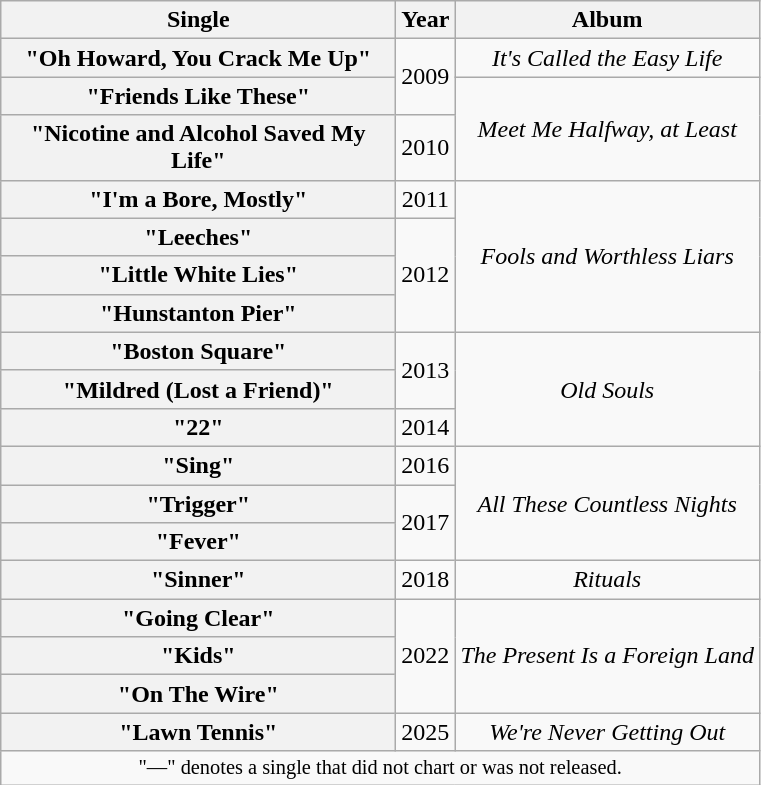<table class="wikitable plainrowheaders" style="text-align:center;">
<tr>
<th scope="col" style="width:16em">Single</th>
<th scope="col">Year</th>
<th scope="col">Album</th>
</tr>
<tr>
<th scope="row">"Oh Howard, You Crack Me Up"</th>
<td rowspan="2">2009</td>
<td><em>It's Called the Easy Life</em></td>
</tr>
<tr>
<th scope="row">"Friends Like These"</th>
<td rowspan="2"><em>Meet Me Halfway, at Least</em></td>
</tr>
<tr>
<th scope="row">"Nicotine and Alcohol Saved My Life"</th>
<td>2010</td>
</tr>
<tr>
<th scope="row">"I'm a Bore, Mostly"</th>
<td>2011</td>
<td rowspan="4"><em>Fools and Worthless Liars</em></td>
</tr>
<tr>
<th scope="row">"Leeches"</th>
<td rowspan="3">2012</td>
</tr>
<tr>
<th scope="row">"Little White Lies" </th>
</tr>
<tr>
<th scope="row">"Hunstanton Pier"</th>
</tr>
<tr>
<th scope="row">"Boston Square"</th>
<td rowspan="2">2013</td>
<td rowspan="3"><em>Old Souls</em></td>
</tr>
<tr>
<th scope="row">"Mildred (Lost a Friend)"</th>
</tr>
<tr>
<th scope="row">"22"</th>
<td>2014</td>
</tr>
<tr>
<th scope="row">"Sing"</th>
<td>2016</td>
<td rowspan="3"><em>All These Countless Nights</em></td>
</tr>
<tr>
<th scope="row">"Trigger"</th>
<td rowspan="2">2017</td>
</tr>
<tr>
<th scope="row">"Fever"</th>
</tr>
<tr>
<th scope="row">"Sinner"</th>
<td>2018</td>
<td><em>Rituals</em></td>
</tr>
<tr>
<th scope="row">"Going Clear"</th>
<td rowspan="3">2022</td>
<td rowspan="3"><em> The Present Is a Foreign Land </em></td>
</tr>
<tr>
<th scope="row">"Kids"</th>
</tr>
<tr>
<th scope="row">"On The Wire"</th>
</tr>
<tr>
<th scope="row">"Lawn Tennis"</th>
<td rowspan="1">2025</td>
<td rowspan="1"><em> We're Never Getting Out </em></td>
</tr>
<tr>
<td colspan="18" style="font-size:85%">"—" denotes a single that did not chart or was not released.</td>
</tr>
</table>
